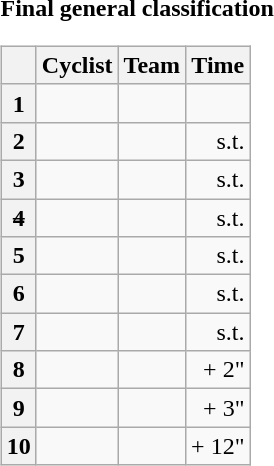<table>
<tr>
<td><strong>Final general classification</strong><br><table class="wikitable">
<tr>
<th></th>
<th>Cyclist</th>
<th>Team</th>
<th>Time</th>
</tr>
<tr>
<th>1</th>
<td> </td>
<td></td>
<td align="right"></td>
</tr>
<tr>
<th>2</th>
<td></td>
<td></td>
<td align="right">s.t.</td>
</tr>
<tr>
<th>3</th>
<td></td>
<td></td>
<td align="right">s.t.</td>
</tr>
<tr>
<th><s>4</s></th>
<td></td>
<td></td>
<td align="right">s.t.</td>
</tr>
<tr>
<th>5</th>
<td></td>
<td></td>
<td align="right">s.t.</td>
</tr>
<tr>
<th>6</th>
<td></td>
<td></td>
<td align="right">s.t.</td>
</tr>
<tr>
<th>7</th>
<td></td>
<td></td>
<td align="right">s.t.</td>
</tr>
<tr>
<th>8</th>
<td></td>
<td></td>
<td align="right">+ 2"</td>
</tr>
<tr>
<th>9</th>
<td></td>
<td></td>
<td align="right">+ 3"</td>
</tr>
<tr>
<th>10</th>
<td></td>
<td></td>
<td align="right">+ 12"</td>
</tr>
</table>
</td>
</tr>
</table>
